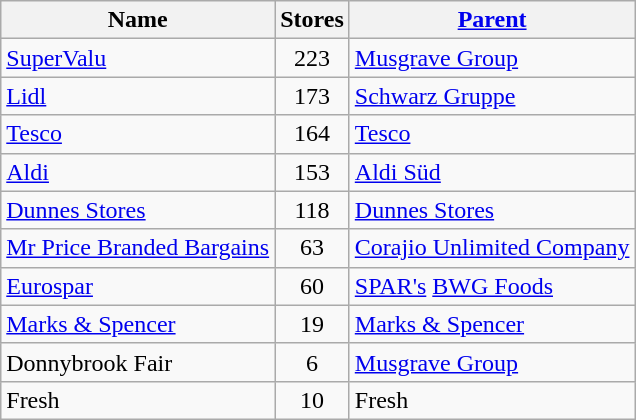<table class="wikitable sortable">
<tr>
<th>Name</th>
<th>Stores</th>
<th><a href='#'>Parent</a></th>
</tr>
<tr>
<td><a href='#'>SuperValu</a></td>
<td align="center">223</td>
<td><a href='#'>Musgrave Group</a></td>
</tr>
<tr>
<td><a href='#'>Lidl</a></td>
<td align="center">173</td>
<td><a href='#'>Schwarz Gruppe</a></td>
</tr>
<tr>
<td><a href='#'>Tesco</a></td>
<td align="center">164</td>
<td><a href='#'>Tesco</a></td>
</tr>
<tr>
<td><a href='#'>Aldi</a></td>
<td align="center">153</td>
<td><a href='#'>Aldi Süd</a></td>
</tr>
<tr>
<td><a href='#'>Dunnes Stores</a></td>
<td align="center">118</td>
<td><a href='#'>Dunnes Stores</a></td>
</tr>
<tr>
<td><a href='#'>Mr Price Branded Bargains</a></td>
<td align="center">63</td>
<td><a href='#'>Corajio Unlimited Company</a></td>
</tr>
<tr>
<td><a href='#'>Eurospar</a></td>
<td align="center">60</td>
<td><a href='#'>SPAR's</a> <a href='#'>BWG Foods</a></td>
</tr>
<tr>
<td><a href='#'>Marks & Spencer</a></td>
<td align="center">19</td>
<td><a href='#'>Marks & Spencer</a></td>
</tr>
<tr>
<td>Donnybrook Fair</td>
<td align="center">6</td>
<td><a href='#'>Musgrave Group</a></td>
</tr>
<tr>
<td>Fresh</td>
<td align="center">10</td>
<td>Fresh</td>
</tr>
</table>
